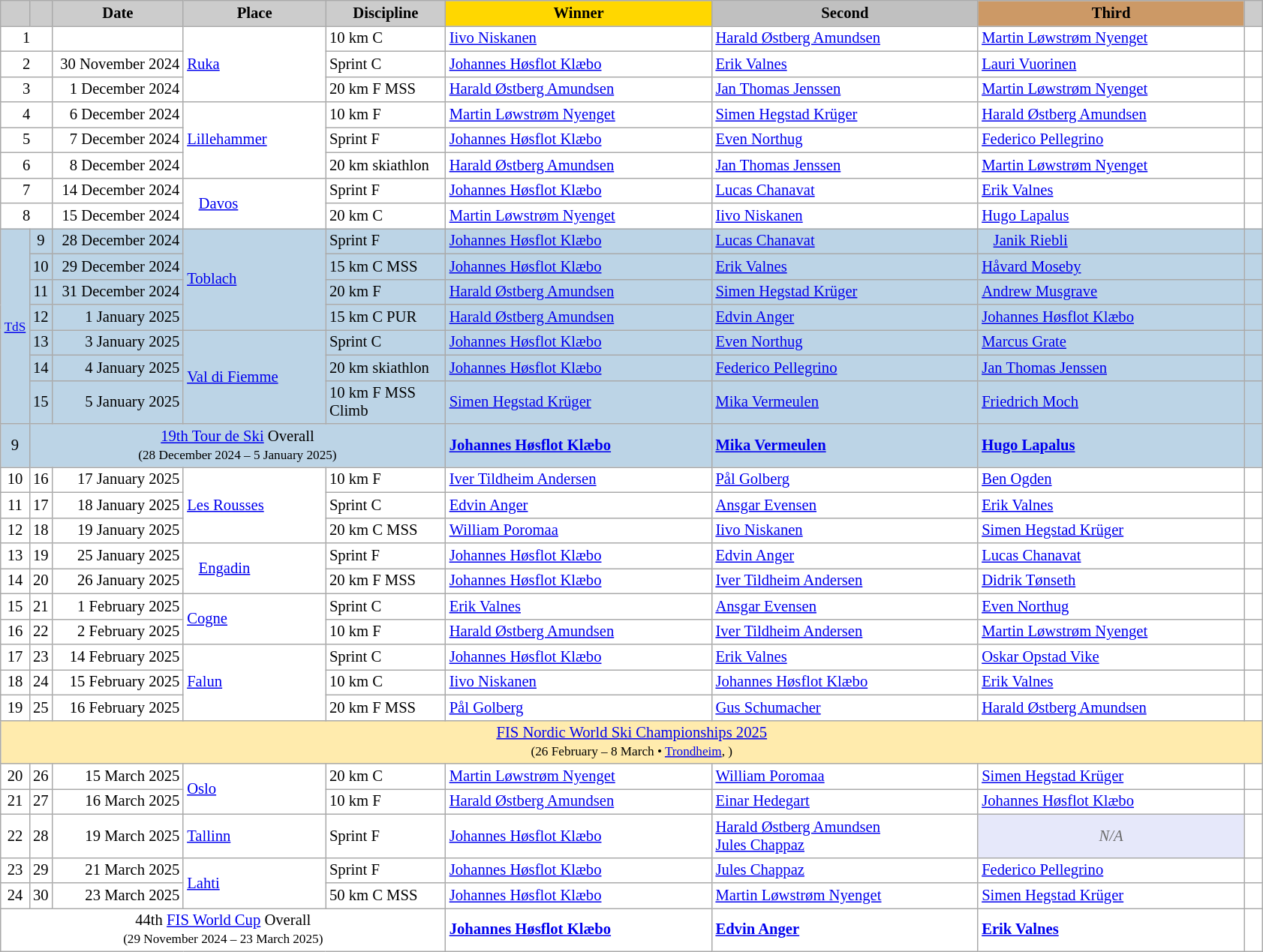<table class="wikitable plainrowheaders" style="background:#fff; font-size:86%; line-height:16px; border:grey solid 1px; border-collapse:collapse;">
<tr style="background:#ccc; text-align:center;">
<th scope="col" style="background:#ccc; width=10 px;"></th>
<th scope="col" style="background:#ccc; width=10 px;"></th>
<th scope="col" style="background:#ccc; width:110px;">Date</th>
<th scope="col" style="background:#ccc; width:120px;">Place</th>
<th scope="col" style="background:#ccc; width:100px;">Discipline</th>
<th scope="col" style="background:gold; width:230px;">Winner</th>
<th scope="col" style="background:silver; width:230px;">Second</th>
<th scope="col" style="background:#c96; width:230px;">Third</th>
<th scope="col" style="background:#ccc; width:10px;"></th>
</tr>
<tr>
<td align=center colspan=2>1</td>
<td align=right></td>
<td rowspan=3> <a href='#'>Ruka</a></td>
<td>10 km C</td>
<td> <a href='#'>Iivo Niskanen</a></td>
<td> <a href='#'>Harald Østberg Amundsen</a></td>
<td> <a href='#'>Martin Løwstrøm Nyenget</a></td>
<td></td>
</tr>
<tr>
<td align=center colspan=2>2</td>
<td align=right>30 November 2024</td>
<td>Sprint C</td>
<td> <a href='#'>Johannes Høsflot Klæbo</a></td>
<td> <a href='#'>Erik Valnes</a></td>
<td> <a href='#'>Lauri Vuorinen</a></td>
<td></td>
</tr>
<tr>
<td align=center colspan=2>3</td>
<td align=right>1 December 2024</td>
<td>20 km F MSS</td>
<td> <a href='#'>Harald Østberg Amundsen</a></td>
<td> <a href='#'>Jan Thomas Jenssen</a></td>
<td> <a href='#'>Martin Løwstrøm Nyenget</a></td>
<td></td>
</tr>
<tr>
<td align=center colspan=2>4</td>
<td align=right>6 December 2024</td>
<td rowspan=3> <a href='#'>Lillehammer</a></td>
<td>10 km F</td>
<td> <a href='#'>Martin Løwstrøm Nyenget</a></td>
<td> <a href='#'>Simen Hegstad Krüger</a></td>
<td> <a href='#'>Harald Østberg Amundsen</a></td>
<td></td>
</tr>
<tr>
<td align=center colspan=2>5</td>
<td align=right>7 December 2024</td>
<td>Sprint F</td>
<td> <a href='#'>Johannes Høsflot Klæbo</a></td>
<td> <a href='#'>Even Northug</a></td>
<td> <a href='#'>Federico Pellegrino</a></td>
<td></td>
</tr>
<tr>
<td align=center colspan=2>6</td>
<td align=right>8 December 2024</td>
<td>20 km skiathlon</td>
<td> <a href='#'>Harald Østberg Amundsen</a></td>
<td> <a href='#'>Jan Thomas Jenssen</a></td>
<td> <a href='#'>Martin Løwstrøm Nyenget</a></td>
<td></td>
</tr>
<tr>
<td align=center colspan=2>7</td>
<td align=right>14 December 2024</td>
<td rowspan=2>   <a href='#'>Davos</a></td>
<td>Sprint F</td>
<td> <a href='#'>Johannes Høsflot Klæbo</a></td>
<td> <a href='#'>Lucas Chanavat</a></td>
<td> <a href='#'>Erik Valnes</a></td>
<td></td>
</tr>
<tr>
<td align=center colspan=2>8</td>
<td align=right>15 December 2024</td>
<td>20 km C</td>
<td> <a href='#'>Martin Løwstrøm Nyenget</a></td>
<td> <a href='#'>Iivo Niskanen</a></td>
<td> <a href='#'>Hugo Lapalus</a></td>
<td></td>
</tr>
<tr bgcolor=#BCD4E6>
<td align=center rowspan=7><small><a href='#'>TdS</a></small></td>
<td align=center>9</td>
<td align=right>28 December 2024</td>
<td rowspan=4> <a href='#'>Toblach</a></td>
<td>Sprint F</td>
<td> <a href='#'>Johannes Høsflot Klæbo</a></td>
<td> <a href='#'>Lucas Chanavat</a></td>
<td>   <a href='#'>Janik Riebli</a></td>
<td></td>
</tr>
<tr bgcolor=#BCD4E6>
<td align=center>10</td>
<td align=right>29 December 2024</td>
<td>15 km C MSS</td>
<td> <a href='#'>Johannes Høsflot Klæbo</a></td>
<td> <a href='#'>Erik Valnes</a></td>
<td> <a href='#'>Håvard Moseby</a></td>
<td></td>
</tr>
<tr bgcolor=#BCD4E6>
<td align=center>11</td>
<td align=right>31 December 2024</td>
<td>20 km F</td>
<td> <a href='#'>Harald Østberg Amundsen</a></td>
<td> <a href='#'>Simen Hegstad Krüger</a></td>
<td> <a href='#'>Andrew Musgrave</a></td>
<td></td>
</tr>
<tr bgcolor=#BCD4E6>
<td align=center>12</td>
<td align=right>1 January 2025</td>
<td>15 km C PUR</td>
<td> <a href='#'>Harald Østberg Amundsen</a></td>
<td> <a href='#'>Edvin Anger</a></td>
<td> <a href='#'>Johannes Høsflot Klæbo</a></td>
<td></td>
</tr>
<tr bgcolor=#BCD4E6>
<td align=center>13</td>
<td align=right>3 January 2025</td>
<td rowspan=3> <a href='#'>Val di Fiemme</a></td>
<td>Sprint C</td>
<td> <a href='#'>Johannes Høsflot Klæbo</a></td>
<td> <a href='#'>Even Northug</a></td>
<td> <a href='#'>Marcus Grate</a></td>
<td></td>
</tr>
<tr bgcolor=#BCD4E6>
<td align=center>14</td>
<td align=right>4 January 2025</td>
<td>20 km skiathlon</td>
<td> <a href='#'>Johannes Høsflot Klæbo</a></td>
<td> <a href='#'>Federico Pellegrino</a></td>
<td> <a href='#'>Jan Thomas Jenssen</a></td>
<td></td>
</tr>
<tr bgcolor=#BCD4E6>
<td align=center>15</td>
<td align=right>5 January 2025</td>
<td>10 km F MSS Climb</td>
<td> <a href='#'>Simen Hegstad Krüger</a></td>
<td> <a href='#'>Mika Vermeulen</a></td>
<td> <a href='#'>Friedrich Moch</a></td>
<td></td>
</tr>
<tr bgcolor=#BCD4E6>
<td align=center>9</td>
<td colspan="4" align="center"><a href='#'>19th Tour de Ski</a> Overall<br><small>(28 December 2024 – 5 January 2025)</small></td>
<td> <strong><a href='#'>Johannes Høsflot Klæbo</a></strong></td>
<td> <strong><a href='#'>Mika Vermeulen</a></strong></td>
<td> <strong><a href='#'>Hugo Lapalus</a></strong></td>
<td></td>
</tr>
<tr>
<td align=center>10</td>
<td align=center>16</td>
<td align=right>17 January 2025</td>
<td rowspan=3> <a href='#'>Les Rousses</a></td>
<td>10 km F</td>
<td> <a href='#'>Iver Tildheim Andersen</a></td>
<td> <a href='#'>Pål Golberg</a></td>
<td> <a href='#'>Ben Ogden</a></td>
<td></td>
</tr>
<tr>
<td align=center>11</td>
<td align=center>17</td>
<td align=right>18 January 2025</td>
<td>Sprint C</td>
<td> <a href='#'>Edvin Anger</a></td>
<td> <a href='#'>Ansgar Evensen</a></td>
<td> <a href='#'>Erik Valnes</a></td>
<td></td>
</tr>
<tr>
<td align=center>12</td>
<td align=center>18</td>
<td align=right>19 January 2025</td>
<td>20 km C MSS</td>
<td> <a href='#'>William Poromaa</a></td>
<td> <a href='#'>Iivo Niskanen</a></td>
<td> <a href='#'>Simen Hegstad Krüger</a></td>
<td></td>
</tr>
<tr>
<td align=center>13</td>
<td align=center>19</td>
<td align=right>25 January 2025</td>
<td rowspan=2>   <a href='#'>Engadin</a></td>
<td>Sprint F</td>
<td> <a href='#'>Johannes Høsflot Klæbo</a></td>
<td> <a href='#'>Edvin Anger</a></td>
<td> <a href='#'>Lucas Chanavat</a></td>
<td></td>
</tr>
<tr>
<td align=center>14</td>
<td align=center>20</td>
<td align=right>26 January 2025</td>
<td>20 km F MSS</td>
<td> <a href='#'>Johannes Høsflot Klæbo</a></td>
<td> <a href='#'>Iver Tildheim Andersen</a></td>
<td> <a href='#'>Didrik Tønseth</a></td>
<td></td>
</tr>
<tr>
<td align=center>15</td>
<td align=center>21</td>
<td align=right>1 February 2025</td>
<td rowspan=2> <a href='#'>Cogne</a></td>
<td>Sprint C</td>
<td> <a href='#'>Erik Valnes</a></td>
<td> <a href='#'>Ansgar Evensen</a></td>
<td> <a href='#'>Even Northug</a></td>
<td></td>
</tr>
<tr>
<td align=center>16</td>
<td align=center>22</td>
<td align=right>2 February 2025</td>
<td>10 km F</td>
<td> <a href='#'>Harald Østberg Amundsen</a></td>
<td> <a href='#'>Iver Tildheim Andersen</a></td>
<td> <a href='#'>Martin Løwstrøm Nyenget</a></td>
<td></td>
</tr>
<tr>
<td align=center>17</td>
<td align=center>23</td>
<td align=right>14 February 2025</td>
<td rowspan=3> <a href='#'>Falun</a></td>
<td>Sprint C</td>
<td> <a href='#'>Johannes Høsflot Klæbo</a></td>
<td> <a href='#'>Erik Valnes</a></td>
<td> <a href='#'>Oskar Opstad Vike</a></td>
<td></td>
</tr>
<tr>
<td align=center>18</td>
<td align=center>24</td>
<td align=right>15 February 2025</td>
<td>10 km C</td>
<td> <a href='#'>Iivo Niskanen</a></td>
<td> <a href='#'>Johannes Høsflot Klæbo</a></td>
<td> <a href='#'>Erik Valnes</a></td>
<td></td>
</tr>
<tr>
<td align=center>19</td>
<td align=center>25</td>
<td align=right>16 February 2025</td>
<td>20 km F MSS</td>
<td> <a href='#'>Pål Golberg</a></td>
<td> <a href='#'>Gus Schumacher</a></td>
<td> <a href='#'>Harald Østberg Amundsen</a></td>
<td></td>
</tr>
<tr style="background:#FFEBAD">
<td align=center colspan=9><a href='#'>FIS Nordic World Ski Championships 2025</a><br><small>(26 February – 8 March • <a href='#'>Trondheim</a>, )</small></td>
</tr>
<tr>
<td align=center>20</td>
<td align=center>26</td>
<td align=right>15 March 2025</td>
<td rowspan=2> <a href='#'>Oslo</a></td>
<td>20 km C</td>
<td> <a href='#'>Martin Løwstrøm Nyenget</a></td>
<td> <a href='#'>William Poromaa</a></td>
<td> <a href='#'>Simen Hegstad Krüger</a></td>
<td></td>
</tr>
<tr>
<td align=center>21</td>
<td align=center>27</td>
<td align=right>16 March 2025</td>
<td>10 km F</td>
<td> <a href='#'>Harald Østberg Amundsen</a></td>
<td> <a href='#'>Einar Hedegart</a></td>
<td> <a href='#'>Johannes Høsflot Klæbo</a></td>
<td></td>
</tr>
<tr>
<td align=center>22</td>
<td align=center>28</td>
<td align=right>19 March 2025</td>
<td> <a href='#'>Tallinn</a></td>
<td>Sprint F</td>
<td> <a href='#'>Johannes Høsflot Klæbo</a></td>
<td> <a href='#'>Harald Østberg Amundsen</a><br> <a href='#'>Jules Chappaz</a></td>
<td align=center bgcolor="E6E8FA" style=color:#696969><em>N/A</em></td>
<td></td>
</tr>
<tr>
<td align=center>23</td>
<td align=center>29</td>
<td align=right>21 March 2025</td>
<td rowspan=2> <a href='#'>Lahti</a></td>
<td>Sprint F</td>
<td> <a href='#'>Johannes Høsflot Klæbo</a></td>
<td> <a href='#'>Jules Chappaz</a></td>
<td> <a href='#'>Federico Pellegrino</a></td>
<td></td>
</tr>
<tr>
<td align=center>24</td>
<td align=center>30</td>
<td align=right>23 March 2025</td>
<td>50 km C MSS</td>
<td> <a href='#'>Johannes Høsflot Klæbo</a></td>
<td> <a href='#'>Martin Løwstrøm Nyenget</a></td>
<td> <a href='#'>Simen Hegstad Krüger</a></td>
<td></td>
</tr>
<tr>
<td colspan="5" align="center">44th <a href='#'>FIS World Cup</a> Overall<br><small>(29 November 2024 – 23 March 2025)</small></td>
<td> <strong><a href='#'>Johannes Høsflot Klæbo</a></strong></td>
<td> <strong><a href='#'>Edvin Anger</a></strong></td>
<td> <strong><a href='#'>Erik Valnes</a></strong></td>
<td></td>
</tr>
</table>
